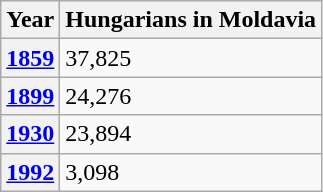<table class="wikitable">
<tr>
<th>Year</th>
<th>Hungarians in Moldavia</th>
</tr>
<tr>
<th><a href='#'>1859</a></th>
<td>37,825 </td>
</tr>
<tr>
<th><a href='#'>1899</a></th>
<td>24,276 </td>
</tr>
<tr>
<th><a href='#'>1930</a></th>
<td>23,894 </td>
</tr>
<tr>
<th><a href='#'>1992</a></th>
<td>3,098 </td>
</tr>
</table>
